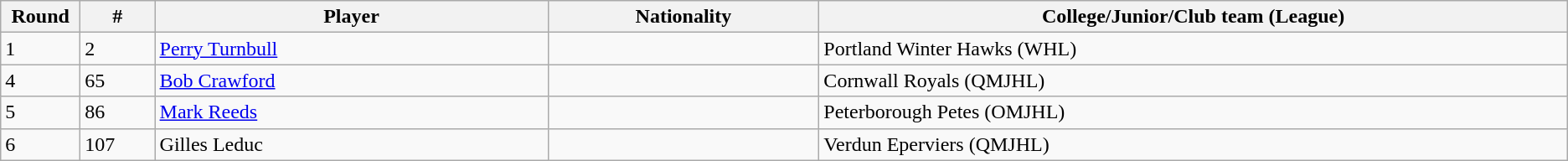<table class="wikitable">
<tr align="center">
<th bgcolor="#DDDDFF" width="4.0%">Round</th>
<th bgcolor="#DDDDFF" width="4.0%">#</th>
<th bgcolor="#DDDDFF" width="21.0%">Player</th>
<th bgcolor="#DDDDFF" width="14.5%">Nationality</th>
<th bgcolor="#DDDDFF" width="40.0%">College/Junior/Club team (League)</th>
</tr>
<tr>
<td>1</td>
<td>2</td>
<td><a href='#'>Perry Turnbull</a></td>
<td></td>
<td>Portland Winter Hawks (WHL)</td>
</tr>
<tr>
<td>4</td>
<td>65</td>
<td><a href='#'>Bob Crawford</a></td>
<td></td>
<td>Cornwall Royals (QMJHL)</td>
</tr>
<tr>
<td>5</td>
<td>86</td>
<td><a href='#'>Mark Reeds</a></td>
<td></td>
<td>Peterborough Petes (OMJHL)</td>
</tr>
<tr>
<td>6</td>
<td>107</td>
<td>Gilles Leduc</td>
<td></td>
<td>Verdun Eperviers (QMJHL)</td>
</tr>
</table>
